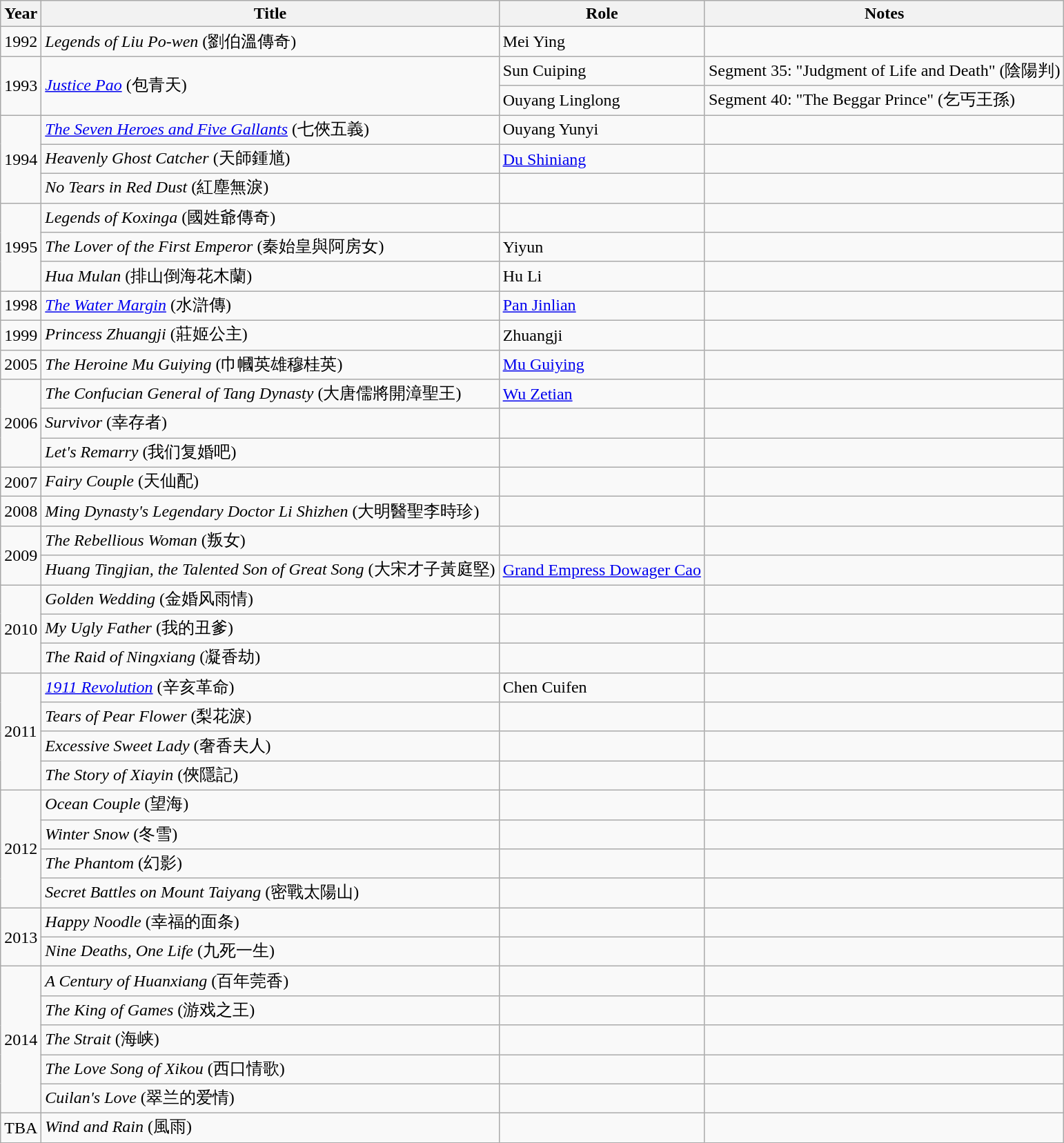<table class="wikitable sortable">
<tr>
<th>Year</th>
<th>Title</th>
<th>Role</th>
<th class="unsortable">Notes</th>
</tr>
<tr>
<td>1992</td>
<td><em>Legends of Liu Po-wen</em> (劉伯溫傳奇)</td>
<td>Mei Ying</td>
<td></td>
</tr>
<tr>
<td rowspan=2>1993</td>
<td rowspan=2><em><a href='#'>Justice Pao</a></em> (包青天)</td>
<td>Sun Cuiping</td>
<td>Segment 35: "Judgment of Life and Death" (陰陽判)</td>
</tr>
<tr>
<td>Ouyang Linglong</td>
<td>Segment 40: "The Beggar Prince" (乞丐王孫)</td>
</tr>
<tr>
<td rowspan=3>1994</td>
<td><em><a href='#'>The Seven Heroes and Five Gallants</a></em> (七俠五義)</td>
<td>Ouyang Yunyi</td>
<td></td>
</tr>
<tr>
<td><em>Heavenly Ghost Catcher</em> (天師鍾馗)</td>
<td><a href='#'>Du Shiniang</a></td>
<td></td>
</tr>
<tr>
<td><em>No Tears in Red Dust</em> (紅塵無淚)</td>
<td></td>
<td></td>
</tr>
<tr>
<td rowspan=3>1995</td>
<td><em>Legends of Koxinga</em> (國姓爺傳奇)</td>
<td></td>
<td></td>
</tr>
<tr>
<td><em>The Lover of the First Emperor</em> (秦始皇與阿房女)</td>
<td>Yiyun</td>
<td></td>
</tr>
<tr>
<td><em>Hua Mulan</em> (排山倒海花木蘭)</td>
<td>Hu Li</td>
<td></td>
</tr>
<tr>
<td>1998</td>
<td><em><a href='#'>The Water Margin</a></em> (水滸傳)</td>
<td><a href='#'>Pan Jinlian</a></td>
<td></td>
</tr>
<tr>
<td>1999</td>
<td><em>Princess Zhuangji</em> (莊姬公主)</td>
<td>Zhuangji</td>
<td></td>
</tr>
<tr>
<td>2005</td>
<td><em>The Heroine Mu Guiying</em> (巾幗英雄穆桂英)</td>
<td><a href='#'>Mu Guiying</a></td>
<td></td>
</tr>
<tr>
<td rowspan=3>2006</td>
<td><em>The Confucian General of Tang Dynasty</em> (大唐儒將開漳聖王)</td>
<td><a href='#'>Wu Zetian</a></td>
<td></td>
</tr>
<tr>
<td><em>Survivor</em> (幸存者)</td>
<td></td>
<td></td>
</tr>
<tr>
<td><em>Let's Remarry</em> (我们复婚吧)</td>
<td></td>
<td></td>
</tr>
<tr>
<td>2007</td>
<td><em>Fairy Couple</em> (天仙配)</td>
<td></td>
<td></td>
</tr>
<tr>
<td>2008</td>
<td><em>Ming Dynasty's Legendary Doctor Li Shizhen</em> (大明醫聖李時珍)</td>
<td></td>
<td></td>
</tr>
<tr>
<td rowspan=2>2009</td>
<td><em>The Rebellious Woman</em> (叛女)</td>
<td></td>
<td></td>
</tr>
<tr>
<td><em>Huang Tingjian, the Talented Son of Great Song</em> (大宋才子黃庭堅)</td>
<td><a href='#'>Grand Empress Dowager Cao</a></td>
<td></td>
</tr>
<tr>
<td rowspan=3>2010</td>
<td><em>Golden Wedding</em> (金婚风雨情)</td>
<td></td>
<td></td>
</tr>
<tr>
<td><em>My Ugly Father</em> (我的丑爹)</td>
<td></td>
<td></td>
</tr>
<tr>
<td><em>The Raid of Ningxiang</em> (凝香劫)</td>
<td></td>
<td></td>
</tr>
<tr>
<td rowspan=4>2011</td>
<td><em><a href='#'>1911 Revolution</a></em> (辛亥革命)</td>
<td>Chen Cuifen</td>
<td></td>
</tr>
<tr>
<td><em>Tears of Pear Flower</em> (梨花淚)</td>
<td></td>
<td></td>
</tr>
<tr>
<td><em>Excessive Sweet Lady</em> (奢香夫人)</td>
<td></td>
<td></td>
</tr>
<tr>
<td><em>The Story of Xiayin</em> (俠隱記)</td>
<td></td>
<td></td>
</tr>
<tr>
<td rowspan=4>2012</td>
<td><em>Ocean Couple</em> (望海)</td>
<td></td>
<td></td>
</tr>
<tr>
<td><em>Winter Snow</em> (冬雪)</td>
<td></td>
<td></td>
</tr>
<tr>
<td><em>The Phantom</em> (幻影)</td>
<td></td>
<td></td>
</tr>
<tr>
<td><em>Secret Battles on Mount Taiyang</em> (密戰太陽山)</td>
<td></td>
<td></td>
</tr>
<tr>
<td rowspan=2>2013</td>
<td><em>Happy Noodle</em> (幸福的面条)</td>
<td></td>
<td></td>
</tr>
<tr>
<td><em>Nine Deaths, One Life</em> (九死一生)</td>
<td></td>
<td></td>
</tr>
<tr>
<td rowspan=5>2014</td>
<td><em>A Century of Huanxiang</em> (百年莞香)</td>
<td></td>
<td></td>
</tr>
<tr>
<td><em>The King of Games</em> (游戏之王)</td>
<td></td>
<td></td>
</tr>
<tr>
<td><em>The Strait</em> (海峡)</td>
<td></td>
<td></td>
</tr>
<tr>
<td><em>The Love Song of Xikou</em> (西口情歌)</td>
<td></td>
<td></td>
</tr>
<tr>
<td><em>Cuilan's Love</em> (翠兰的爱情)</td>
<td></td>
<td></td>
</tr>
<tr>
<td>TBA</td>
<td><em>Wind and Rain</em> (風雨)</td>
<td></td>
<td></td>
</tr>
</table>
